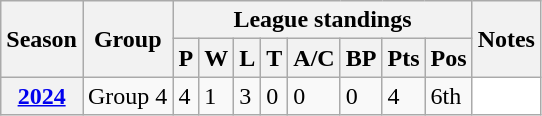<table class="wikitable sortable">
<tr>
<th scope="col" rowspan="2">Season</th>
<th scope="col" rowspan="2">Group</th>
<th scope="col" colspan="8">League standings</th>
<th scope="col" rowspan="2">Notes</th>
</tr>
<tr>
<th scope="col">P</th>
<th scope="col">W</th>
<th scope="col">L</th>
<th scope="col">T</th>
<th scope="col">A/C</th>
<th scope="col">BP</th>
<th scope="col">Pts</th>
<th scope="col">Pos</th>
</tr>
<tr>
<th scope="row"><a href='#'>2024</a></th>
<td>Group 4</td>
<td>4</td>
<td>1</td>
<td>3</td>
<td>0</td>
<td>0</td>
<td>0</td>
<td>4</td>
<td>6th</td>
<td style="background: white;"></td>
</tr>
</table>
